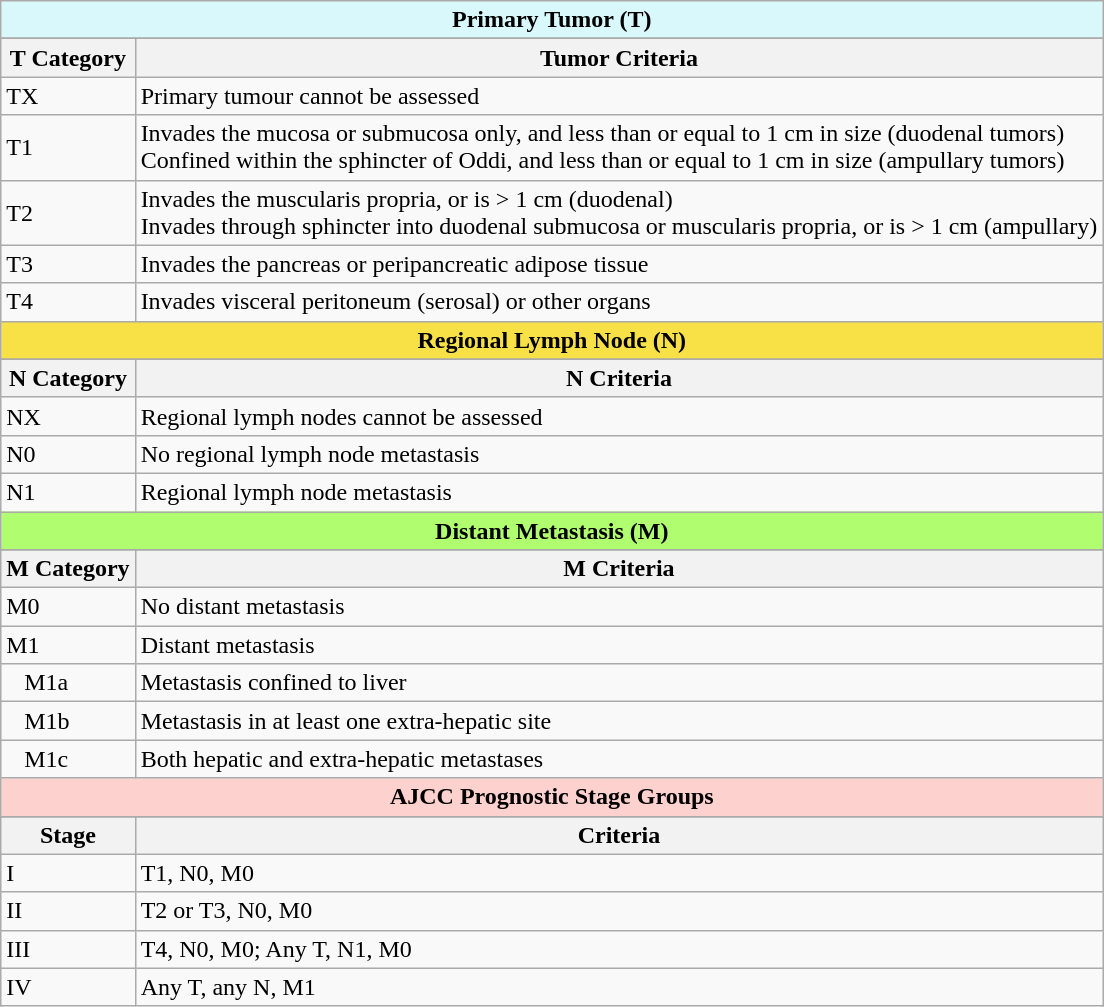<table class="wikitable mw-collapsible mw-collapsed">
<tr>
<th scope="col" colspan=2 style="background: #D8F8FB;">Primary Tumor (T)</th>
</tr>
<tr>
</tr>
<tr>
<th scope="col">T Category</th>
<th scope="col">Tumor Criteria</th>
</tr>
<tr>
<td>TX</td>
<td>Primary tumour cannot be assessed</td>
</tr>
<tr>
<td>T1</td>
<td>Invades the mucosa or submucosa only, and less than or equal to 1 cm in size (duodenal tumors)<br>Confined within the sphincter of Oddi, and less than or equal to 1 cm in size (ampullary tumors)</td>
</tr>
<tr>
<td>T2</td>
<td>Invades the muscularis propria, or is > 1 cm (duodenal)<br>Invades through sphincter into duodenal submucosa or muscularis propria, or is > 1 cm (ampullary)</td>
</tr>
<tr>
<td>T3</td>
<td>Invades the pancreas or peripancreatic adipose tissue</td>
</tr>
<tr>
<td>T4</td>
<td>Invades visceral peritoneum (serosal) or other organs</td>
</tr>
<tr>
<th scope="col" colspan=2 style="background: #F8E147;">Regional Lymph Node (N)</th>
</tr>
<tr>
</tr>
<tr>
<th scope="col">N Category</th>
<th scope="col">N Criteria</th>
</tr>
<tr>
<td>NX</td>
<td>Regional lymph nodes cannot be assessed</td>
</tr>
<tr>
<td>N0</td>
<td>No regional lymph node metastasis</td>
</tr>
<tr>
<td>N1</td>
<td>Regional lymph node metastasis</td>
</tr>
<tr>
<th scope="col" colspan=2 style="background: #B0FD70;">Distant Metastasis (M)</th>
</tr>
<tr>
</tr>
<tr>
<th scope="col">M Category</th>
<th scope="col">M Criteria</th>
</tr>
<tr>
<td>M0</td>
<td>No distant metastasis</td>
</tr>
<tr>
<td>M1</td>
<td>Distant metastasis</td>
</tr>
<tr>
<td>   M1a</td>
<td>Metastasis confined to liver</td>
</tr>
<tr>
<td>   M1b</td>
<td>Metastasis in at least one extra-hepatic site</td>
</tr>
<tr>
<td>   M1c</td>
<td>Both hepatic and extra-hepatic metastases</td>
</tr>
<tr>
<th scope="col" colspan=2 style="background: #FDD1CE;">AJCC Prognostic Stage Groups</th>
</tr>
<tr>
</tr>
<tr>
<th scope="col">Stage</th>
<th scope="col">Criteria</th>
</tr>
<tr>
<td>I</td>
<td>T1, N0, M0</td>
</tr>
<tr>
<td>II</td>
<td>T2 or T3, N0, M0</td>
</tr>
<tr>
<td>III</td>
<td>T4, N0, M0; Any T, N1, M0</td>
</tr>
<tr>
<td>IV</td>
<td>Any T, any N, M1</td>
</tr>
</table>
